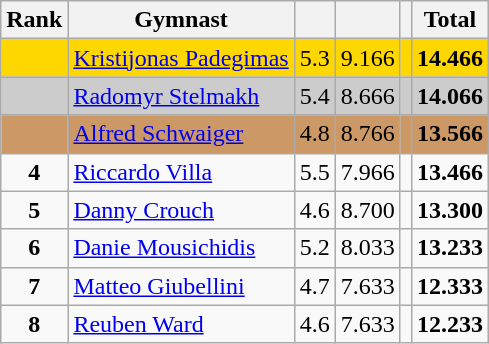<table style="text-align:center;" class="wikitable sortable">
<tr>
<th>Rank</th>
<th>Gymnast</th>
<th><small></small></th>
<th><small></small></th>
<th><small></small></th>
<th>Total</th>
</tr>
<tr style="background:#FFD700;">
<td></td>
<td align="left"> <a href='#'>Kristijonas Padegimas</a></td>
<td>5.3</td>
<td>9.166</td>
<td></td>
<td><strong>14.466</strong></td>
</tr>
<tr style="background:#CCCCCC;">
<td></td>
<td align="left"> <a href='#'>Radomyr Stelmakh</a></td>
<td>5.4</td>
<td>8.666</td>
<td></td>
<td><strong>14.066</strong></td>
</tr>
<tr style="background:#CC9966;">
<td></td>
<td align="left"> <a href='#'>Alfred Schwaiger</a></td>
<td>4.8</td>
<td>8.766</td>
<td></td>
<td><strong>13.566</strong></td>
</tr>
<tr>
<td><strong>4</strong></td>
<td align="left"> <a href='#'>Riccardo Villa</a></td>
<td>5.5</td>
<td>7.966</td>
<td></td>
<td><strong>13.466</strong></td>
</tr>
<tr>
<td><strong>5</strong></td>
<td align="left"> <a href='#'>Danny Crouch</a></td>
<td>4.6</td>
<td>8.700</td>
<td></td>
<td><strong>13.300</strong></td>
</tr>
<tr>
<td><strong>6</strong></td>
<td align="left"> <a href='#'>Danie Mousichidis</a></td>
<td>5.2</td>
<td>8.033</td>
<td></td>
<td><strong>13.233</strong></td>
</tr>
<tr>
<td><strong>7</strong></td>
<td align="left"> <a href='#'>Matteo Giubellini</a></td>
<td>4.7</td>
<td>7.633</td>
<td></td>
<td><strong>12.333</strong></td>
</tr>
<tr>
<td><strong>8</strong></td>
<td align="left"> <a href='#'>Reuben Ward</a></td>
<td>4.6</td>
<td>7.633</td>
<td></td>
<td><strong>12.233</strong></td>
</tr>
</table>
